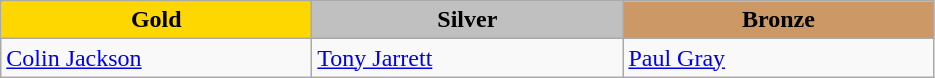<table class="wikitable" style="text-align:left">
<tr align="center">
<td width=200 bgcolor=gold><strong>Gold</strong></td>
<td width=200 bgcolor=silver><strong>Silver</strong></td>
<td width=200 bgcolor=CC9966><strong>Bronze</strong></td>
</tr>
<tr>
<td><a href='#'>Colin Jackson</a><br><em></em></td>
<td><a href='#'>Tony Jarrett</a><br><em></em></td>
<td><a href='#'>Paul Gray</a><br><em></em></td>
</tr>
</table>
